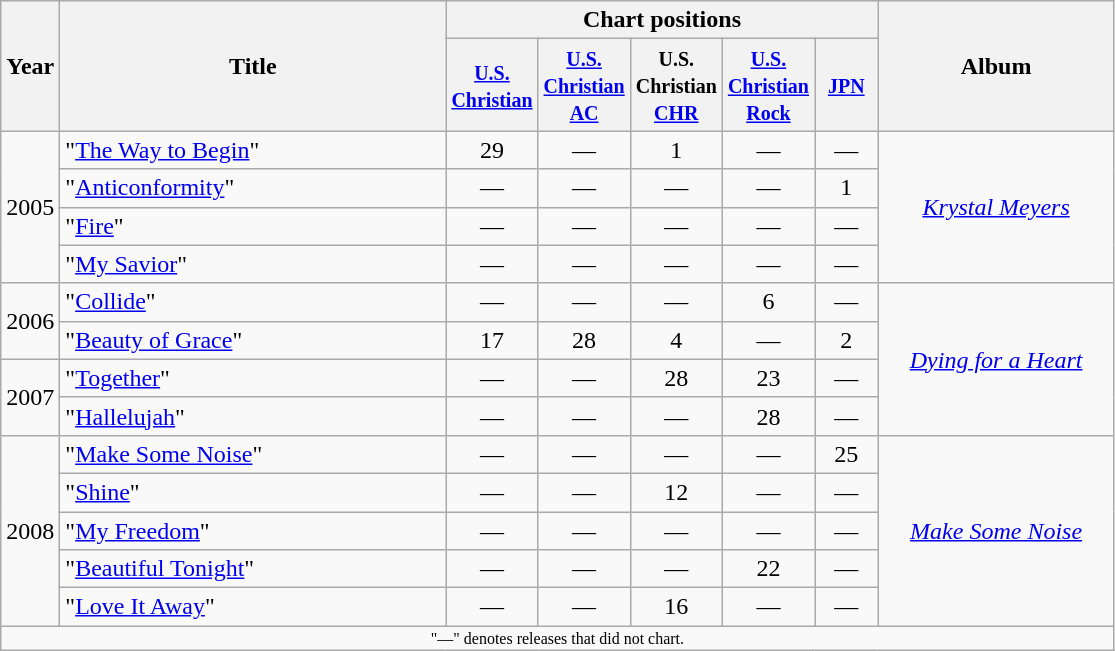<table class="wikitable">
<tr>
<th width="3" rowspan="2"><strong>Year</strong></th>
<th width="250" rowspan="2"><strong>Title</strong></th>
<th colspan="5"><strong>Chart positions</strong></th>
<th width="150" rowspan="2"><strong>Album</strong></th>
</tr>
<tr>
<th width="35"><small><a href='#'>U.S. Christian</a></small></th>
<th width="35"><small><a href='#'>U.S. Christian AC</a></small></th>
<th width="35"><small>U.S. Christian <a href='#'>CHR</a></small></th>
<th width="35"><small><a href='#'>U.S. Christian Rock</a></small></th>
<th width="35"><small><a href='#'>JPN</a></small></th>
</tr>
<tr>
<td rowspan="4">2005</td>
<td>"<a href='#'>The Way to Begin</a>"</td>
<td style="text-align:center;">29</td>
<td style="text-align:center;">—</td>
<td style="text-align:center;">1</td>
<td style="text-align:center;">—</td>
<td style="text-align:center;">—</td>
<td rowspan="4" style="text-align:center;"><em><a href='#'>Krystal Meyers</a></em></td>
</tr>
<tr>
<td>"<a href='#'>Anticonformity</a>"</td>
<td style="text-align:center;">—</td>
<td style="text-align:center;">—</td>
<td style="text-align:center;">—</td>
<td style="text-align:center;">—</td>
<td style="text-align:center;">1</td>
</tr>
<tr>
<td>"<a href='#'>Fire</a>"</td>
<td style="text-align:center;">—</td>
<td style="text-align:center;">—</td>
<td style="text-align:center;">—</td>
<td style="text-align:center;">—</td>
<td style="text-align:center;">—</td>
</tr>
<tr>
<td>"<a href='#'>My Savior</a>"</td>
<td style="text-align:center;">—</td>
<td style="text-align:center;">—</td>
<td style="text-align:center;">—</td>
<td style="text-align:center;">—</td>
<td style="text-align:center;">—</td>
</tr>
<tr>
<td rowspan="2">2006</td>
<td>"<a href='#'>Collide</a>"</td>
<td style="text-align:center;">—</td>
<td style="text-align:center;">—</td>
<td style="text-align:center;">—</td>
<td style="text-align:center;">6</td>
<td style="text-align:center;">—</td>
<td rowspan="4" style="text-align:center;"><em><a href='#'>Dying for a Heart</a> </em></td>
</tr>
<tr>
<td>"<a href='#'>Beauty of Grace</a>"</td>
<td style="text-align:center;">17</td>
<td style="text-align:center;">28</td>
<td style="text-align:center;">4</td>
<td style="text-align:center;">—</td>
<td style="text-align:center;">2</td>
</tr>
<tr>
<td rowspan="2">2007</td>
<td>"<a href='#'>Together</a>"</td>
<td style="text-align:center;">—</td>
<td style="text-align:center;">—</td>
<td style="text-align:center;">28</td>
<td style="text-align:center;">23</td>
<td style="text-align:center;">—</td>
</tr>
<tr>
<td>"<a href='#'>Hallelujah</a>"</td>
<td style="text-align:center;">—</td>
<td style="text-align:center;">—</td>
<td style="text-align:center;">—</td>
<td style="text-align:center;">28</td>
<td style="text-align:center;">—</td>
</tr>
<tr>
<td rowspan="5">2008</td>
<td>"<a href='#'>Make Some Noise</a>"</td>
<td style="text-align:center;">—</td>
<td style="text-align:center;">—</td>
<td style="text-align:center;">—</td>
<td style="text-align:center;">—</td>
<td style="text-align:center;">25</td>
<td rowspan="5" style="text-align:center;"><em><a href='#'>Make Some Noise</a></em></td>
</tr>
<tr>
<td>"<a href='#'>Shine</a>"</td>
<td style="text-align:center;">—</td>
<td style="text-align:center;">—</td>
<td style="text-align:center;">12</td>
<td style="text-align:center;">—</td>
<td style="text-align:center;">—</td>
</tr>
<tr>
<td>"<a href='#'>My Freedom</a>"</td>
<td style="text-align:center;">—</td>
<td style="text-align:center;">—</td>
<td style="text-align:center;">—</td>
<td style="text-align:center;">—</td>
<td style="text-align:center;">—</td>
</tr>
<tr>
<td>"<a href='#'>Beautiful Tonight</a>"</td>
<td style="text-align:center;">—</td>
<td style="text-align:center;">—</td>
<td style="text-align:center;">—</td>
<td style="text-align:center;">22</td>
<td style="text-align:center;">—</td>
</tr>
<tr>
<td>"<a href='#'>Love It Away</a>"</td>
<td style="text-align:center;">—</td>
<td style="text-align:center;">—</td>
<td style="text-align:center;">16</td>
<td style="text-align:center;">—</td>
<td style="text-align:center;">—</td>
</tr>
<tr>
<td align="center" colspan="11" style="font-size: 8pt">"—" denotes releases that did not chart.</td>
</tr>
</table>
